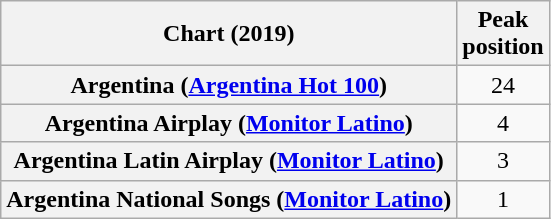<table class="wikitable sortable plainrowheaders" style="text-align:center">
<tr>
<th scope="col">Chart (2019)</th>
<th scope="col">Peak<br> position</th>
</tr>
<tr>
<th scope="row">Argentina (<a href='#'>Argentina Hot 100</a>)</th>
<td>24</td>
</tr>
<tr>
<th scope="row">Argentina Airplay (<a href='#'>Monitor Latino</a>)</th>
<td>4</td>
</tr>
<tr>
<th scope="row">Argentina Latin Airplay (<a href='#'>Monitor Latino</a>)</th>
<td>3</td>
</tr>
<tr>
<th scope="row">Argentina National Songs (<a href='#'>Monitor Latino</a>)</th>
<td>1</td>
</tr>
</table>
